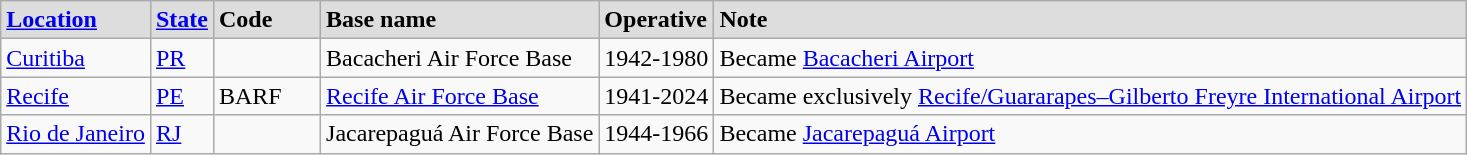<table class="wikitable sortable">
<tr valign=baseline style="font-weight:bold; background-color: #DDDDDD;">
<td><a href='#'>Location</a></td>
<td><a href='#'>State</a></td>
<td style="width:4em;">Code</td>
<td>Base name</td>
<td>Operative</td>
<td>Note</td>
</tr>
<tr valign=top>
<td><a href='#'>Curitiba</a></td>
<td><a href='#'>PR</a></td>
<td></td>
<td>Bacacheri Air Force Base</td>
<td>1942-1980</td>
<td>Became <a href='#'>Bacacheri Airport</a></td>
</tr>
<tr valign=top>
<td><a href='#'>Recife</a></td>
<td><a href='#'>PE</a></td>
<td>BARF</td>
<td><a href='#'>Recife Air Force Base</a></td>
<td>1941-2024</td>
<td>Became exclusively <a href='#'>Recife/Guararapes–Gilberto Freyre International Airport</a></td>
</tr>
<tr valign=top>
<td><a href='#'>Rio de Janeiro</a></td>
<td><a href='#'>RJ</a></td>
<td></td>
<td>Jacarepaguá Air Force Base</td>
<td>1944-1966</td>
<td>Became <a href='#'>Jacarepaguá Airport</a></td>
</tr>
</table>
